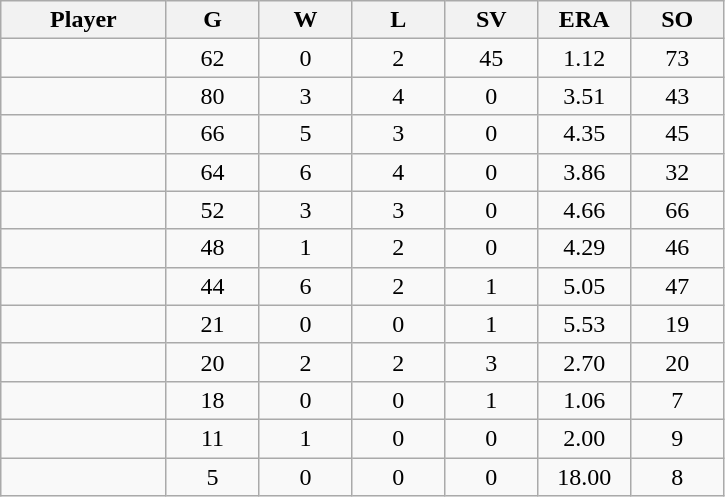<table class="wikitable sortable">
<tr>
<th bgcolor="#DDDDFF" width="16%">Player</th>
<th bgcolor="#DDDDFF" width="9%">G</th>
<th bgcolor="#DDDDFF" width="9%">W</th>
<th bgcolor="#DDDDFF" width="9%">L</th>
<th bgcolor="#DDDDFF" width="9%">SV</th>
<th bgcolor="#DDDDFF" width="9%">ERA</th>
<th bgcolor="#DDDDFF" width="9%">SO</th>
</tr>
<tr align="center">
<td></td>
<td>62</td>
<td>0</td>
<td>2</td>
<td>45</td>
<td>1.12</td>
<td>73</td>
</tr>
<tr align=center>
<td></td>
<td>80</td>
<td>3</td>
<td>4</td>
<td>0</td>
<td>3.51</td>
<td>43</td>
</tr>
<tr align="center">
<td></td>
<td>66</td>
<td>5</td>
<td>3</td>
<td>0</td>
<td>4.35</td>
<td>45</td>
</tr>
<tr align="center">
<td></td>
<td>64</td>
<td>6</td>
<td>4</td>
<td>0</td>
<td>3.86</td>
<td>32</td>
</tr>
<tr align="center">
<td></td>
<td>52</td>
<td>3</td>
<td>3</td>
<td>0</td>
<td>4.66</td>
<td>66</td>
</tr>
<tr align="center">
<td></td>
<td>48</td>
<td>1</td>
<td>2</td>
<td>0</td>
<td>4.29</td>
<td>46</td>
</tr>
<tr align="center">
<td></td>
<td>44</td>
<td>6</td>
<td>2</td>
<td>1</td>
<td>5.05</td>
<td>47</td>
</tr>
<tr align="center">
<td></td>
<td>21</td>
<td>0</td>
<td>0</td>
<td>1</td>
<td>5.53</td>
<td>19</td>
</tr>
<tr align="center">
<td></td>
<td>20</td>
<td>2</td>
<td>2</td>
<td>3</td>
<td>2.70</td>
<td>20</td>
</tr>
<tr align="center">
<td></td>
<td>18</td>
<td>0</td>
<td>0</td>
<td>1</td>
<td>1.06</td>
<td>7</td>
</tr>
<tr align="center">
<td></td>
<td>11</td>
<td>1</td>
<td>0</td>
<td>0</td>
<td>2.00</td>
<td>9</td>
</tr>
<tr align="center">
<td></td>
<td>5</td>
<td>0</td>
<td>0</td>
<td>0</td>
<td>18.00</td>
<td>8</td>
</tr>
</table>
